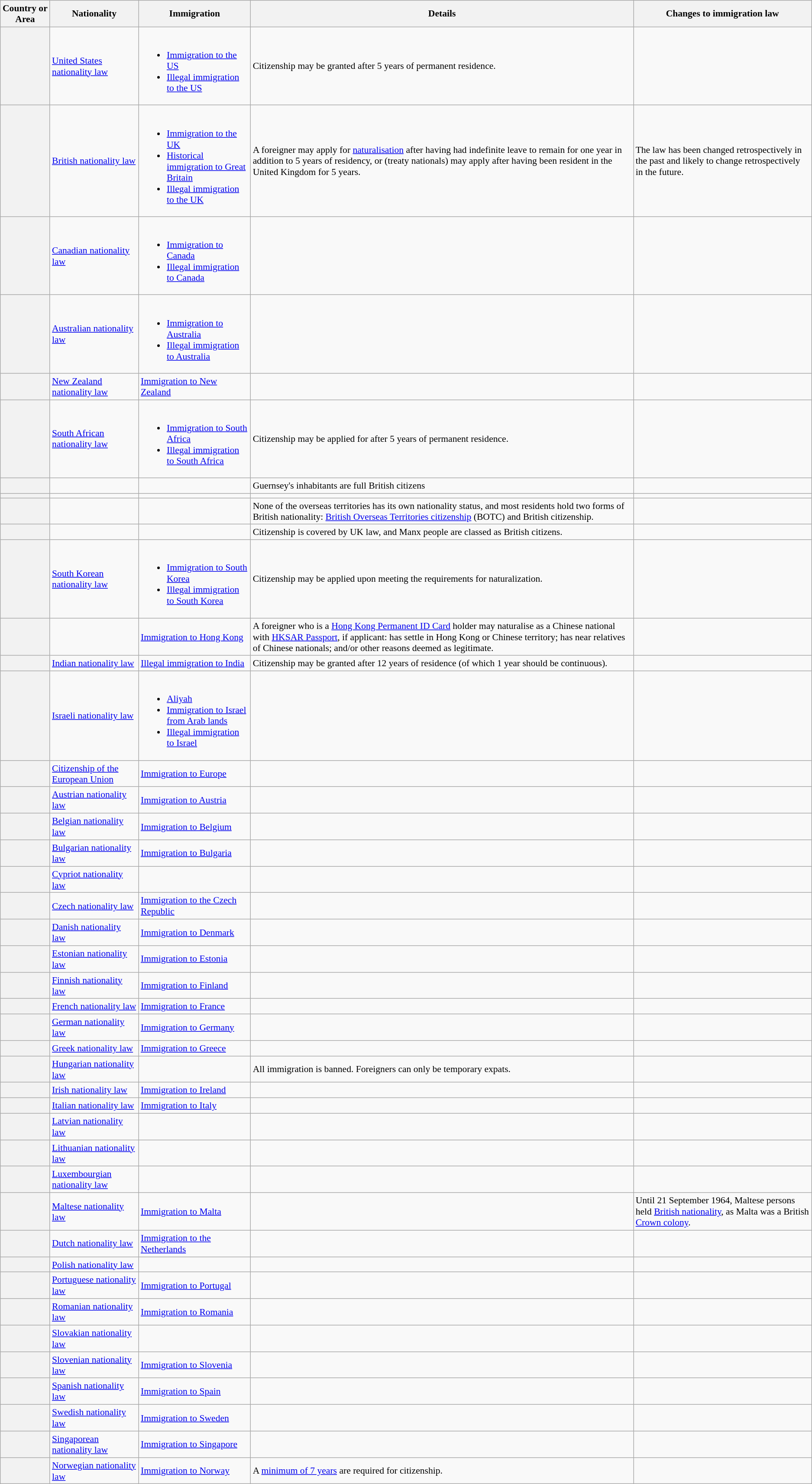<table class="wikitable sortable" style="font-size: 90%; text-align: left;">
<tr>
<th>Country or Area</th>
<th>Nationality</th>
<th>Immigration</th>
<th>Details</th>
<th>Changes to immigration law</th>
</tr>
<tr>
<th></th>
<td><a href='#'>United States nationality law</a></td>
<td><br><ul><li><a href='#'>Immigration to the US</a></li><li><a href='#'>Illegal immigration to the US</a></li></ul></td>
<td>Citizenship may be granted after 5 years of permanent residence.</td>
<td></td>
</tr>
<tr>
<th></th>
<td><a href='#'>British nationality law</a></td>
<td><br><ul><li><a href='#'>Immigration to the UK</a></li><li><a href='#'>Historical immigration to Great Britain</a></li><li><a href='#'>Illegal immigration to the UK</a></li></ul></td>
<td>A foreigner may apply for <a href='#'>naturalisation</a> after having had indefinite leave to remain for one year in addition to 5 years of residency, or (treaty nationals) may apply after having been resident in the United Kingdom for 5 years.</td>
<td>The law has been changed retrospectively in the past and likely to change retrospectively in the future.</td>
</tr>
<tr>
<th></th>
<td><a href='#'>Canadian nationality law</a></td>
<td><br><ul><li><a href='#'>Immigration to Canada</a></li><li><a href='#'>Illegal immigration to Canada</a></li></ul></td>
<td></td>
<td></td>
</tr>
<tr>
<th></th>
<td><a href='#'>Australian nationality law</a></td>
<td><br><ul><li><a href='#'>Immigration to Australia</a></li><li><a href='#'>Illegal immigration to Australia</a></li></ul></td>
<td></td>
<td></td>
</tr>
<tr>
<th></th>
<td><a href='#'>New Zealand nationality law</a></td>
<td><a href='#'>Immigration to New Zealand</a></td>
<td></td>
<td></td>
</tr>
<tr>
<th></th>
<td><a href='#'>South African nationality law</a></td>
<td><br><ul><li><a href='#'>Immigration to South Africa</a></li><li><a href='#'>Illegal immigration to South Africa</a></li></ul></td>
<td>Citizenship may be applied for after 5 years of permanent residence.</td>
<td></td>
</tr>
<tr>
<th></th>
<td></td>
<td></td>
<td>Guernsey's inhabitants are full British citizens</td>
<td></td>
</tr>
<tr>
<th></th>
<td></td>
<td></td>
<td></td>
<td></td>
</tr>
<tr>
<th></th>
<td></td>
<td></td>
<td>None of the overseas territories has its own nationality status, and most residents hold two forms of British nationality: <a href='#'>British Overseas Territories citizenship</a> (BOTC) and British citizenship.</td>
<td></td>
</tr>
<tr>
<th></th>
<td></td>
<td></td>
<td>Citizenship is covered by UK law, and Manx people are classed as British citizens.</td>
<td></td>
</tr>
<tr>
<th></th>
<td><a href='#'>South Korean nationality law</a></td>
<td><br><ul><li><a href='#'>Immigration to South Korea</a></li><li><a href='#'>Illegal immigration to South Korea</a></li></ul></td>
<td>Citizenship may be applied upon meeting the requirements for naturalization.</td>
<td></td>
</tr>
<tr>
<th></th>
<td></td>
<td><a href='#'>Immigration to Hong Kong</a></td>
<td>A foreigner who is a <a href='#'>Hong Kong Permanent ID Card</a> holder may naturalise as a Chinese national with <a href='#'>HKSAR Passport</a>, if applicant: has settle in Hong Kong or Chinese territory; has near relatives of Chinese nationals; and/or other reasons deemed as legitimate.</td>
<td></td>
</tr>
<tr>
<th></th>
<td><a href='#'>Indian nationality law</a></td>
<td><a href='#'>Illegal immigration to India</a></td>
<td>Citizenship may be granted after 12 years of residence (of which 1 year should be continuous).</td>
<td></td>
</tr>
<tr>
<th></th>
<td><a href='#'>Israeli nationality law</a></td>
<td><br><ul><li><a href='#'>Aliyah</a></li><li><a href='#'>Immigration to Israel from Arab lands</a></li><li><a href='#'>Illegal immigration to Israel</a></li></ul></td>
<td></td>
<td></td>
</tr>
<tr>
<th></th>
<td><a href='#'>Citizenship of the European Union</a></td>
<td><a href='#'>Immigration to Europe</a></td>
<td></td>
<td></td>
</tr>
<tr>
<th></th>
<td><a href='#'>Austrian nationality law</a></td>
<td><a href='#'>Immigration to Austria</a></td>
<td></td>
<td></td>
</tr>
<tr>
<th></th>
<td><a href='#'>Belgian nationality law</a></td>
<td><a href='#'>Immigration to Belgium</a></td>
<td></td>
<td></td>
</tr>
<tr>
<th></th>
<td><a href='#'>Bulgarian nationality law</a></td>
<td><a href='#'>Immigration to Bulgaria</a></td>
<td></td>
<td></td>
</tr>
<tr>
<th></th>
<td><a href='#'>Cypriot nationality law</a></td>
<td></td>
<td></td>
<td></td>
</tr>
<tr>
<th></th>
<td><a href='#'>Czech nationality law</a></td>
<td><a href='#'>Immigration to the Czech Republic</a></td>
<td></td>
<td></td>
</tr>
<tr>
<th></th>
<td><a href='#'>Danish nationality law</a></td>
<td><a href='#'>Immigration to Denmark</a></td>
<td></td>
<td></td>
</tr>
<tr>
<th></th>
<td><a href='#'>Estonian nationality law</a></td>
<td><a href='#'>Immigration to Estonia</a></td>
<td></td>
<td></td>
</tr>
<tr>
<th></th>
<td><a href='#'>Finnish nationality law</a></td>
<td><a href='#'>Immigration to Finland</a></td>
<td></td>
<td></td>
</tr>
<tr>
<th></th>
<td><a href='#'>French nationality law</a></td>
<td><a href='#'>Immigration to France</a></td>
<td></td>
<td></td>
</tr>
<tr>
<th></th>
<td><a href='#'>German nationality law</a></td>
<td><a href='#'>Immigration to Germany</a></td>
<td></td>
<td></td>
</tr>
<tr>
<th></th>
<td><a href='#'>Greek nationality law</a></td>
<td><a href='#'>Immigration to Greece</a></td>
<td></td>
<td></td>
</tr>
<tr>
<th></th>
<td><a href='#'>Hungarian nationality law</a></td>
<td></td>
<td>All immigration is banned. Foreigners can only be temporary expats.</td>
<td></td>
</tr>
<tr>
<th></th>
<td><a href='#'>Irish nationality law</a></td>
<td><a href='#'>Immigration to Ireland</a></td>
<td></td>
<td></td>
</tr>
<tr>
<th></th>
<td><a href='#'>Italian nationality law</a></td>
<td><a href='#'>Immigration to Italy</a></td>
<td></td>
<td></td>
</tr>
<tr>
<th></th>
<td><a href='#'>Latvian nationality law</a></td>
<td></td>
<td></td>
<td></td>
</tr>
<tr>
<th></th>
<td><a href='#'>Lithuanian nationality law</a></td>
<td></td>
<td></td>
<td></td>
</tr>
<tr>
<th></th>
<td><a href='#'>Luxembourgian nationality law</a></td>
<td></td>
<td></td>
<td></td>
</tr>
<tr>
<th></th>
<td><a href='#'>Maltese nationality law</a></td>
<td><a href='#'>Immigration to Malta</a></td>
<td></td>
<td>Until 21 September 1964, Maltese persons held <a href='#'>British nationality</a>, as Malta was a British <a href='#'>Crown colony</a>.</td>
</tr>
<tr>
<th></th>
<td><a href='#'>Dutch nationality law</a></td>
<td><a href='#'>Immigration to the Netherlands</a></td>
<td></td>
<td></td>
</tr>
<tr>
<th></th>
<td><a href='#'>Polish nationality law</a></td>
<td></td>
<td></td>
<td></td>
</tr>
<tr>
<th></th>
<td><a href='#'>Portuguese nationality law</a></td>
<td><a href='#'>Immigration to Portugal</a></td>
<td></td>
<td></td>
</tr>
<tr>
<th></th>
<td><a href='#'>Romanian nationality law</a></td>
<td><a href='#'>Immigration to Romania</a></td>
<td></td>
<td></td>
</tr>
<tr>
<th></th>
<td><a href='#'>Slovakian nationality law</a></td>
<td></td>
<td></td>
<td></td>
</tr>
<tr>
<th></th>
<td><a href='#'>Slovenian nationality law</a></td>
<td><a href='#'>Immigration to Slovenia</a></td>
<td></td>
<td></td>
</tr>
<tr>
<th></th>
<td><a href='#'>Spanish nationality law</a></td>
<td><a href='#'>Immigration to Spain</a></td>
<td></td>
<td></td>
</tr>
<tr>
<th></th>
<td><a href='#'>Swedish nationality law</a></td>
<td><a href='#'>Immigration to Sweden</a></td>
<td></td>
<td></td>
</tr>
<tr>
<th></th>
<td><a href='#'>Singaporean nationality law</a></td>
<td><a href='#'>Immigration to Singapore</a></td>
<td></td>
<td></td>
</tr>
<tr>
<th></th>
<td><a href='#'>Norwegian nationality law</a></td>
<td><a href='#'>Immigration to Norway</a></td>
<td>A <a href='#'>minimum of 7 years</a> are required for citizenship.</td>
<td></td>
</tr>
</table>
